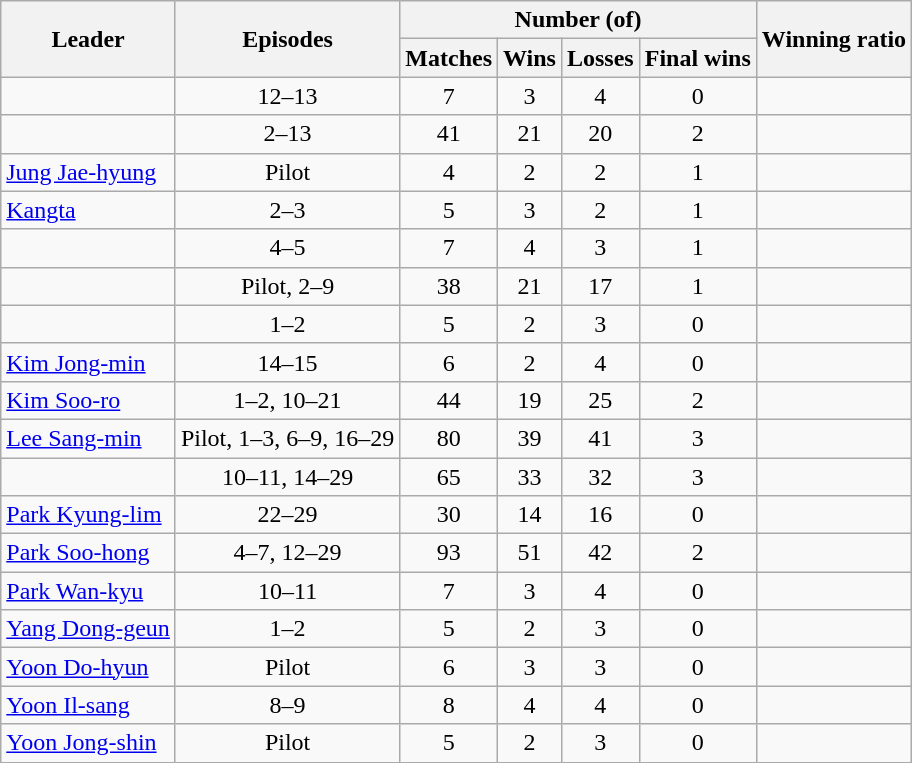<table class="wikitable sortable" style="text-align:center;">
<tr>
<th rowspan=2>Leader</th>
<th rowspan=2>Episodes</th>
<th colspan=4>Number (of)</th>
<th rowspan=2>Winning ratio</th>
</tr>
<tr>
<th>Matches</th>
<th>Wins</th>
<th>Losses</th>
<th>Final wins</th>
</tr>
<tr>
<td align="left"></td>
<td>12–13</td>
<td>7</td>
<td>3</td>
<td>4</td>
<td>0</td>
<td></td>
</tr>
<tr>
<td align="left"></td>
<td>2–13</td>
<td>41</td>
<td>21</td>
<td>20</td>
<td>2</td>
<td></td>
</tr>
<tr>
<td align="left"><a href='#'>Jung Jae-hyung</a></td>
<td>Pilot</td>
<td>4</td>
<td>2</td>
<td>2</td>
<td>1</td>
<td></td>
</tr>
<tr>
<td align="left"><a href='#'>Kangta</a></td>
<td>2–3</td>
<td>5</td>
<td>3</td>
<td>2</td>
<td>1</td>
<td></td>
</tr>
<tr>
<td align="left"></td>
<td>4–5</td>
<td>7</td>
<td>4</td>
<td>3</td>
<td>1</td>
<td></td>
</tr>
<tr>
<td align="left"></td>
<td>Pilot, 2–9</td>
<td>38</td>
<td>21</td>
<td>17</td>
<td>1</td>
<td></td>
</tr>
<tr>
<td align="left"></td>
<td>1–2</td>
<td>5</td>
<td>2</td>
<td>3</td>
<td>0</td>
<td></td>
</tr>
<tr>
<td align="left"><a href='#'>Kim Jong-min</a></td>
<td>14–15</td>
<td>6</td>
<td>2</td>
<td>4</td>
<td>0</td>
<td></td>
</tr>
<tr>
<td align="left"><a href='#'>Kim Soo-ro</a></td>
<td>1–2, 10–21</td>
<td>44</td>
<td>19</td>
<td>25</td>
<td>2</td>
<td></td>
</tr>
<tr>
<td align="left"><a href='#'>Lee Sang-min</a></td>
<td>Pilot, 1–3, 6–9, 16–29</td>
<td>80</td>
<td>39</td>
<td>41</td>
<td>3</td>
<td></td>
</tr>
<tr>
<td align="left"></td>
<td>10–11, 14–29</td>
<td>65</td>
<td>33</td>
<td>32</td>
<td>3</td>
<td></td>
</tr>
<tr>
<td align="left"><a href='#'>Park Kyung-lim</a></td>
<td>22–29</td>
<td>30</td>
<td>14</td>
<td>16</td>
<td>0</td>
<td></td>
</tr>
<tr>
<td align="left"><a href='#'>Park Soo-hong</a></td>
<td>4–7, 12–29</td>
<td>93</td>
<td>51</td>
<td>42</td>
<td>2</td>
<td></td>
</tr>
<tr>
<td align="left"><a href='#'>Park Wan-kyu</a></td>
<td>10–11</td>
<td>7</td>
<td>3</td>
<td>4</td>
<td>0</td>
<td></td>
</tr>
<tr>
<td align="left"><a href='#'>Yang Dong-geun</a></td>
<td>1–2</td>
<td>5</td>
<td>2</td>
<td>3</td>
<td>0</td>
<td></td>
</tr>
<tr>
<td align="left"><a href='#'>Yoon Do-hyun</a></td>
<td>Pilot</td>
<td>6</td>
<td>3</td>
<td>3</td>
<td>0</td>
<td></td>
</tr>
<tr>
<td align="left"><a href='#'>Yoon Il-sang</a></td>
<td>8–9</td>
<td>8</td>
<td>4</td>
<td>4</td>
<td>0</td>
<td></td>
</tr>
<tr>
<td align="left"><a href='#'>Yoon Jong-shin</a></td>
<td>Pilot</td>
<td>5</td>
<td>2</td>
<td>3</td>
<td>0</td>
<td></td>
</tr>
</table>
